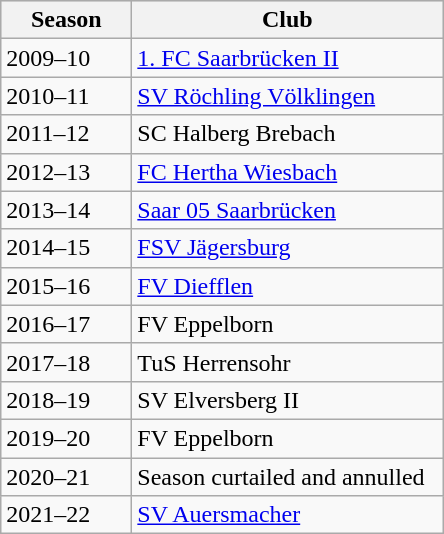<table class="wikitable">
<tr align="center" bgcolor="#dfdfdf">
<th width="80">Season</th>
<th width="200">Club</th>
</tr>
<tr>
<td>2009–10</td>
<td><a href='#'>1. FC Saarbrücken II</a></td>
</tr>
<tr>
<td>2010–11</td>
<td><a href='#'>SV Röchling Völklingen</a></td>
</tr>
<tr>
<td>2011–12</td>
<td>SC Halberg Brebach</td>
</tr>
<tr>
<td>2012–13</td>
<td><a href='#'>FC Hertha Wiesbach</a></td>
</tr>
<tr>
<td>2013–14</td>
<td><a href='#'>Saar 05 Saarbrücken</a></td>
</tr>
<tr>
<td>2014–15</td>
<td><a href='#'>FSV Jägersburg</a></td>
</tr>
<tr>
<td>2015–16</td>
<td><a href='#'>FV Diefflen</a></td>
</tr>
<tr>
<td>2016–17</td>
<td>FV Eppelborn</td>
</tr>
<tr>
<td>2017–18</td>
<td>TuS Herrensohr</td>
</tr>
<tr>
<td>2018–19</td>
<td>SV Elversberg II</td>
</tr>
<tr>
<td>2019–20</td>
<td>FV Eppelborn</td>
</tr>
<tr>
<td>2020–21</td>
<td>Season curtailed and annulled</td>
</tr>
<tr>
<td>2021–22</td>
<td><a href='#'>SV Auersmacher</a></td>
</tr>
</table>
